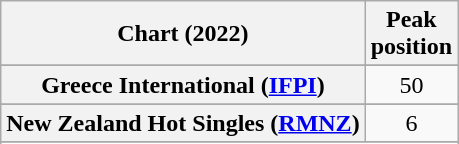<table class="wikitable sortable plainrowheaders" style="text-align:center">
<tr>
<th scope="col">Chart (2022)</th>
<th scope="col">Peak<br>position</th>
</tr>
<tr>
</tr>
<tr>
</tr>
<tr>
</tr>
<tr>
<th scope="row">Greece International (<a href='#'>IFPI</a>)</th>
<td>50</td>
</tr>
<tr>
</tr>
<tr>
</tr>
<tr>
<th scope="row">New Zealand Hot Singles (<a href='#'>RMNZ</a>)</th>
<td>6</td>
</tr>
<tr>
</tr>
<tr>
</tr>
<tr>
</tr>
<tr>
</tr>
<tr>
</tr>
<tr>
</tr>
<tr>
</tr>
<tr>
</tr>
<tr>
</tr>
</table>
